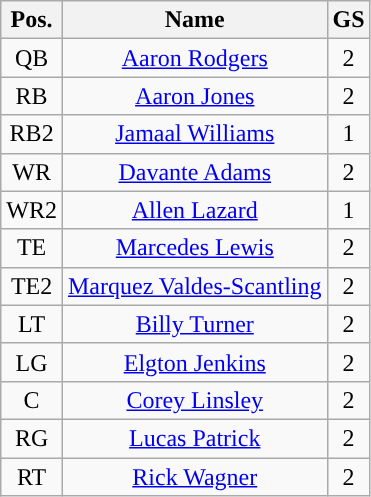<table class="wikitable" style="text-align:center">
<tr>
<th>Pos.</th>
<th>Name</th>
<th>GS</th>
</tr>
<tr>
<td>QB</td>
<td><a href='#'>Aaron Rodgers</a></td>
<td>2</td>
</tr>
<tr>
<td>RB</td>
<td><a href='#'>Aaron Jones</a></td>
<td>2</td>
</tr>
<tr>
<td>RB2</td>
<td><a href='#'>Jamaal Williams</a></td>
<td>1</td>
</tr>
<tr>
<td>WR</td>
<td><a href='#'>Davante Adams</a></td>
<td>2</td>
</tr>
<tr>
<td>WR2</td>
<td><a href='#'>Allen Lazard</a></td>
<td>1</td>
</tr>
<tr>
<td>TE</td>
<td><a href='#'>Marcedes Lewis</a></td>
<td>2</td>
</tr>
<tr>
<td>TE2</td>
<td><a href='#'>Marquez Valdes-Scantling</a></td>
<td>2</td>
</tr>
<tr>
<td>LT</td>
<td><a href='#'>Billy Turner</a></td>
<td>2</td>
</tr>
<tr>
<td>LG</td>
<td><a href='#'>Elgton Jenkins</a></td>
<td>2</td>
</tr>
<tr>
<td>C</td>
<td><a href='#'>Corey Linsley</a></td>
<td>2</td>
</tr>
<tr>
<td>RG</td>
<td><a href='#'>Lucas Patrick</a></td>
<td>2</td>
</tr>
<tr>
<td>RT</td>
<td><a href='#'>Rick Wagner</a></td>
<td>2</td>
</tr>
</table>
